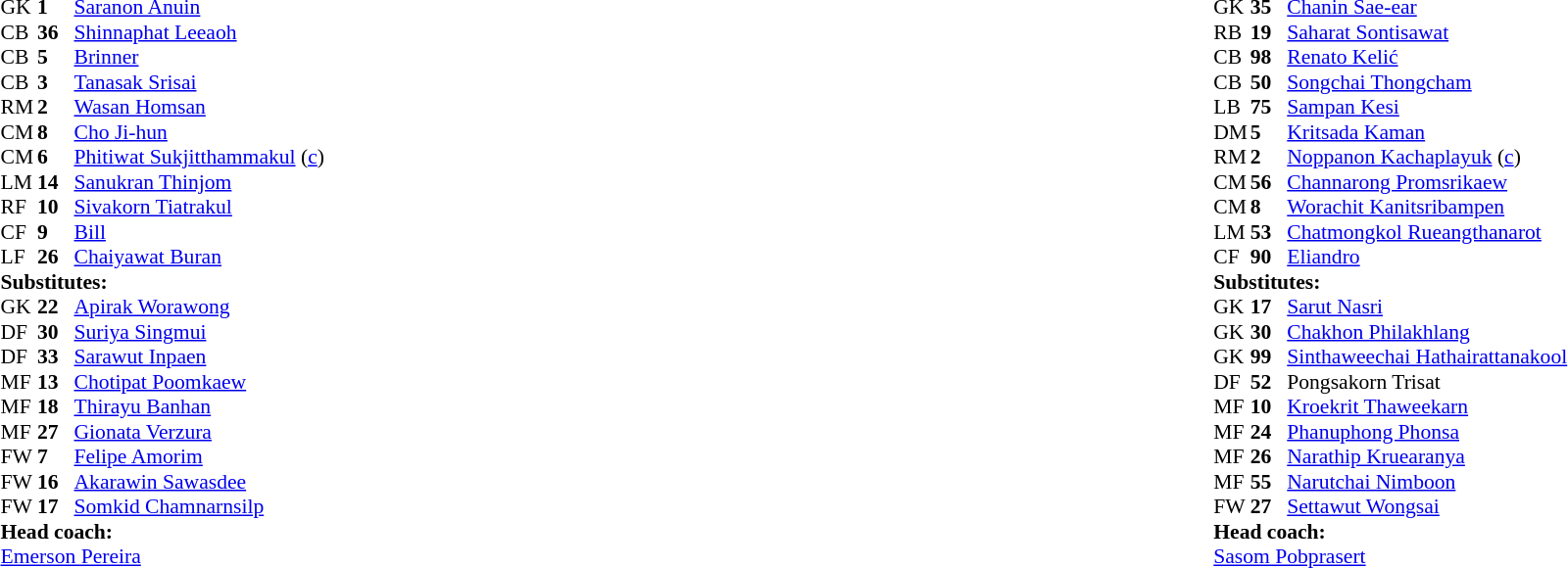<table style="width:100%">
<tr>
<td style="vertical-align:top; width:50%"><br><table style="font-size: 90%" cellspacing="0" cellpadding="0">
<tr>
<th width=25></th>
<th width=25></th>
</tr>
<tr>
<td>GK</td>
<td><strong>1</strong></td>
<td> <a href='#'>Saranon Anuin</a></td>
</tr>
<tr>
<td>CB</td>
<td><strong>36</strong></td>
<td> <a href='#'>Shinnaphat Leeaoh</a></td>
</tr>
<tr>
<td>CB</td>
<td><strong>5</strong></td>
<td> <a href='#'>Brinner</a></td>
</tr>
<tr>
<td>CB</td>
<td><strong>3</strong></td>
<td> <a href='#'>Tanasak Srisai</a></td>
<td></td>
<td></td>
</tr>
<tr>
<td>RM</td>
<td><strong>2</strong></td>
<td> <a href='#'>Wasan Homsan</a></td>
<td></td>
</tr>
<tr>
<td>CM</td>
<td><strong>8</strong></td>
<td> <a href='#'>Cho Ji-hun</a></td>
<td></td>
<td></td>
</tr>
<tr>
<td>CM</td>
<td><strong>6</strong></td>
<td> <a href='#'>Phitiwat Sukjitthammakul</a> (<a href='#'>c</a>)</td>
</tr>
<tr>
<td>LM</td>
<td><strong>14</strong></td>
<td> <a href='#'>Sanukran Thinjom</a></td>
<td></td>
<td></td>
</tr>
<tr>
<td>RF</td>
<td><strong>10</strong></td>
<td> <a href='#'>Sivakorn Tiatrakul</a></td>
<td></td>
<td></td>
</tr>
<tr>
<td>CF</td>
<td><strong>9</strong></td>
<td> <a href='#'>Bill</a></td>
<td></td>
<td></td>
</tr>
<tr>
<td>LF</td>
<td><strong>26</strong></td>
<td> <a href='#'>Chaiyawat Buran</a></td>
<td></td>
<td></td>
</tr>
<tr>
<td colspan=3><strong>Substitutes:</strong></td>
</tr>
<tr>
<td>GK</td>
<td><strong>22</strong></td>
<td> <a href='#'>Apirak Worawong</a></td>
</tr>
<tr>
<td>DF</td>
<td><strong>30</strong></td>
<td> <a href='#'>Suriya Singmui</a></td>
</tr>
<tr>
<td>DF</td>
<td><strong>33</strong></td>
<td> <a href='#'>Sarawut Inpaen</a></td>
</tr>
<tr>
<td>MF</td>
<td><strong>13</strong></td>
<td> <a href='#'>Chotipat Poomkaew</a></td>
<td></td>
<td></td>
</tr>
<tr>
<td>MF</td>
<td><strong>18</strong></td>
<td> <a href='#'>Thirayu Banhan</a></td>
<td></td>
<td></td>
</tr>
<tr>
<td>MF</td>
<td><strong>27</strong></td>
<td> <a href='#'>Gionata Verzura</a></td>
<td></td>
<td></td>
</tr>
<tr>
<td>FW</td>
<td><strong>7</strong></td>
<td> <a href='#'>Felipe Amorim</a></td>
<td></td>
<td></td>
</tr>
<tr>
<td>FW</td>
<td><strong>16</strong></td>
<td> <a href='#'>Akarawin Sawasdee</a></td>
<td></td>
<td></td>
</tr>
<tr>
<td>FW</td>
<td><strong>17</strong></td>
<td> <a href='#'>Somkid Chamnarnsilp</a></td>
<td></td>
<td></td>
</tr>
<tr>
<td colspan=3><strong>Head coach:</strong></td>
</tr>
<tr>
<td colspan=4> <a href='#'>Emerson Pereira</a></td>
</tr>
</table>
</td>
<td style="vertical-align:top"></td>
<td style="vertical-align:top; width:50%"><br><table cellspacing="0" cellpadding="0" style="font-size:90%; margin:auto">
<tr>
<th width=25></th>
<th width=25></th>
</tr>
<tr>
<td>GK</td>
<td><strong>35</strong></td>
<td> <a href='#'>Chanin Sae-ear</a></td>
</tr>
<tr>
<td>RB</td>
<td><strong>19</strong></td>
<td> <a href='#'>Saharat Sontisawat</a></td>
</tr>
<tr>
<td>CB</td>
<td><strong>98</strong></td>
<td> <a href='#'>Renato Kelić</a></td>
</tr>
<tr>
<td>CB</td>
<td><strong>50</strong></td>
<td> <a href='#'>Songchai Thongcham</a></td>
</tr>
<tr>
<td>LB</td>
<td><strong>75</strong></td>
<td> <a href='#'>Sampan Kesi</a></td>
<td></td>
<td></td>
</tr>
<tr>
<td>DM</td>
<td><strong>5</strong></td>
<td> <a href='#'>Kritsada Kaman</a></td>
</tr>
<tr>
<td>RM</td>
<td><strong>2</strong></td>
<td> <a href='#'>Noppanon Kachaplayuk</a> (<a href='#'>c</a>)</td>
</tr>
<tr>
<td>CM</td>
<td><strong>56</strong></td>
<td> <a href='#'>Channarong Promsrikaew</a></td>
<td></td>
<td></td>
</tr>
<tr>
<td>CM</td>
<td><strong>8</strong></td>
<td> <a href='#'>Worachit Kanitsribampen</a></td>
</tr>
<tr>
<td>LM</td>
<td><strong>53</strong></td>
<td> <a href='#'>Chatmongkol Rueangthanarot</a></td>
<td></td>
<td></td>
</tr>
<tr>
<td>CF</td>
<td><strong>90</strong></td>
<td> <a href='#'>Eliandro</a></td>
<td></td>
</tr>
<tr>
<td colspan=3><strong>Substitutes:</strong></td>
</tr>
<tr>
<td>GK</td>
<td><strong>17</strong></td>
<td> <a href='#'>Sarut Nasri</a></td>
</tr>
<tr>
<td>GK</td>
<td><strong>30</strong></td>
<td> <a href='#'>Chakhon Philakhlang</a></td>
</tr>
<tr>
<td>GK</td>
<td><strong>99</strong></td>
<td> <a href='#'>Sinthaweechai Hathairattanakool</a></td>
</tr>
<tr>
<td>DF</td>
<td><strong>52</strong></td>
<td> Pongsakorn Trisat</td>
</tr>
<tr>
<td>MF</td>
<td><strong>10</strong></td>
<td> <a href='#'>Kroekrit Thaweekarn</a></td>
<td></td>
<td></td>
</tr>
<tr>
<td>MF</td>
<td><strong>24</strong></td>
<td> <a href='#'>Phanuphong Phonsa</a></td>
<td></td>
<td></td>
</tr>
<tr>
<td>MF</td>
<td><strong>26</strong></td>
<td> <a href='#'>Narathip Kruearanya</a></td>
</tr>
<tr>
<td>MF</td>
<td><strong>55</strong></td>
<td> <a href='#'>Narutchai Nimboon</a></td>
</tr>
<tr>
<td>FW</td>
<td><strong>27</strong></td>
<td> <a href='#'>Settawut Wongsai</a></td>
<td></td>
<td></td>
</tr>
<tr>
<td colspan=3><strong>Head coach:</strong></td>
</tr>
<tr>
<td colspan=4> <a href='#'>Sasom Pobprasert</a></td>
</tr>
</table>
</td>
</tr>
</table>
